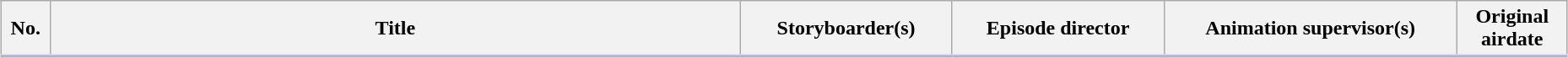<table class="wikitable" style="width:98%; margin:auto; background:#FFF;">
<tr style="border-bottom: 3px solid #CCF;">
<th style="width:2em;">No.</th>
<th>Title</th>
<th style="width:10em;">Storyboarder(s) </th>
<th style="width:10em;">Episode director</th>
<th style="width:14em;">Animation supervisor(s) </th>
<th style="width:5em;">Original airdate</th>
</tr>
<tr>
</tr>
</table>
